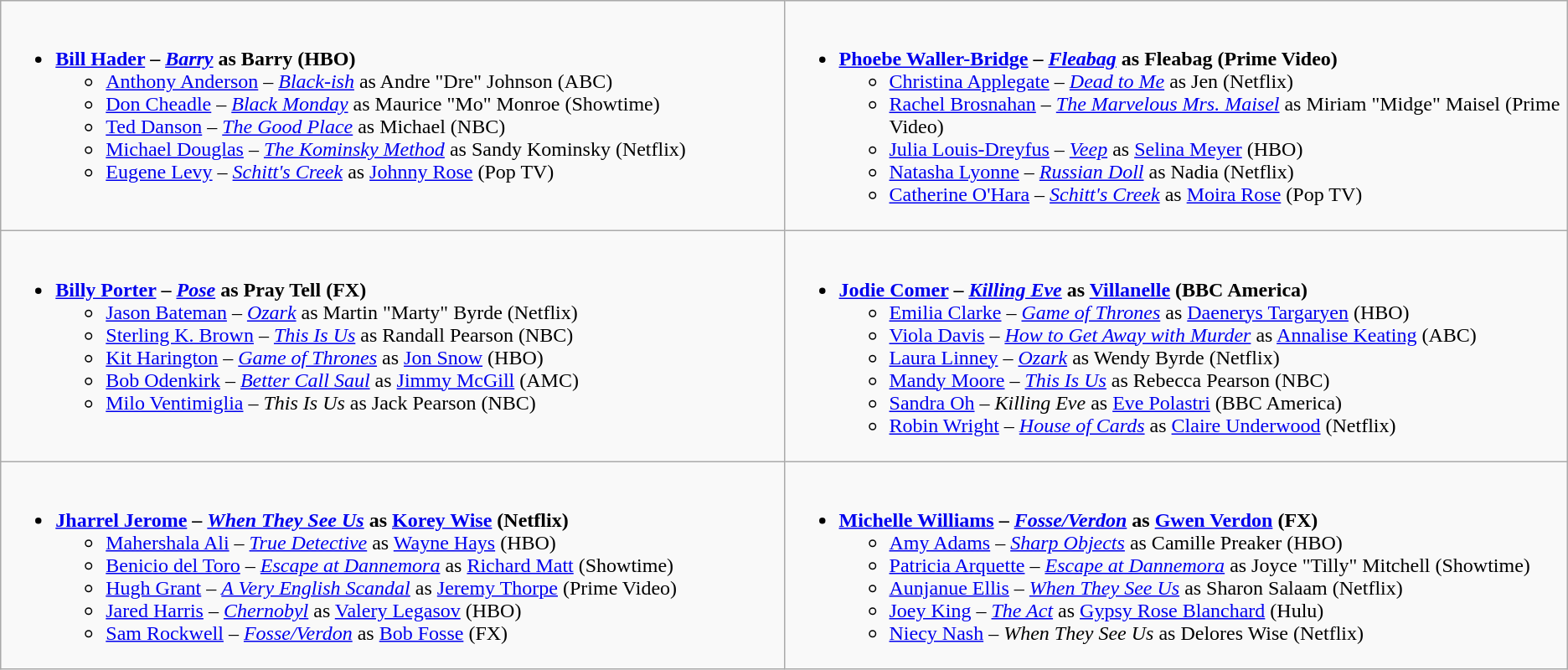<table class="wikitable">
<tr>
<td style="vertical-align:top;" width="50%"><br><ul><li><strong> <a href='#'>Bill Hader</a> – <em><a href='#'>Barry</a></em> as Barry (HBO)</strong><ul><li><a href='#'>Anthony Anderson</a> – <em><a href='#'>Black-ish</a></em> as Andre "Dre" Johnson (ABC)</li><li><a href='#'>Don Cheadle</a> – <em><a href='#'>Black Monday</a></em> as Maurice "Mo" Monroe (Showtime)</li><li><a href='#'>Ted Danson</a> – <em><a href='#'>The Good Place</a></em> as Michael (NBC)</li><li><a href='#'>Michael Douglas</a> – <em><a href='#'>The Kominsky Method</a></em> as Sandy Kominsky (Netflix)</li><li><a href='#'>Eugene Levy</a> – <em><a href='#'>Schitt's Creek</a></em> as <a href='#'>Johnny Rose</a> (Pop TV)</li></ul></li></ul></td>
<td style="vertical-align:top;" width="50%"><br><ul><li><strong><a href='#'>Phoebe Waller-Bridge</a> – <em><a href='#'>Fleabag</a></em> as Fleabag (Prime Video)</strong><ul><li><a href='#'>Christina Applegate</a> – <em><a href='#'>Dead to Me</a></em> as Jen (Netflix)</li><li><a href='#'>Rachel Brosnahan</a> – <em><a href='#'>The Marvelous Mrs. Maisel</a></em> as Miriam "Midge" Maisel (Prime Video)</li><li><a href='#'>Julia Louis-Dreyfus</a> – <em><a href='#'>Veep</a></em> as <a href='#'>Selina Meyer</a> (HBO)</li><li><a href='#'>Natasha Lyonne</a> – <em><a href='#'>Russian Doll</a></em> as Nadia (Netflix)</li><li><a href='#'>Catherine O'Hara</a> – <em><a href='#'>Schitt's Creek</a></em> as <a href='#'>Moira Rose</a> (Pop TV)</li></ul></li></ul></td>
</tr>
<tr>
<td style="vertical-align:top;" width="50%"><br><ul><li><strong><a href='#'>Billy Porter</a> – <em><a href='#'>Pose</a></em> as Pray Tell (FX)</strong><ul><li><a href='#'>Jason Bateman</a> – <em><a href='#'>Ozark</a></em> as Martin "Marty" Byrde (Netflix)</li><li><a href='#'>Sterling K. Brown</a> – <em><a href='#'>This Is Us</a></em> as Randall Pearson (NBC)</li><li><a href='#'>Kit Harington</a> – <em><a href='#'>Game of Thrones</a></em> as <a href='#'>Jon Snow</a> (HBO)</li><li><a href='#'>Bob Odenkirk</a> – <em><a href='#'>Better Call Saul</a></em> as <a href='#'>Jimmy McGill</a> (AMC)</li><li><a href='#'>Milo Ventimiglia</a> – <em>This Is Us</em> as Jack Pearson (NBC)</li></ul></li></ul></td>
<td style="vertical-align:top;" width="50%"><br><ul><li><strong><a href='#'>Jodie Comer</a> – <em><a href='#'>Killing Eve</a></em> as <a href='#'>Villanelle</a> (BBC America)</strong><ul><li><a href='#'>Emilia Clarke</a> – <em><a href='#'>Game of Thrones</a></em> as <a href='#'>Daenerys Targaryen</a> (HBO)</li><li><a href='#'>Viola Davis</a> – <em><a href='#'>How to Get Away with Murder</a></em> as <a href='#'>Annalise Keating</a> (ABC)</li><li><a href='#'>Laura Linney</a> – <em><a href='#'>Ozark</a></em> as Wendy Byrde (Netflix)</li><li><a href='#'>Mandy Moore</a> – <em><a href='#'>This Is Us</a></em> as Rebecca Pearson (NBC)</li><li><a href='#'>Sandra Oh</a> – <em>Killing Eve</em> as <a href='#'>Eve Polastri</a> (BBC America)</li><li><a href='#'>Robin Wright</a> – <em><a href='#'>House of Cards</a></em> as <a href='#'>Claire Underwood</a> (Netflix)</li></ul></li></ul></td>
</tr>
<tr>
<td style="vertical-align:top;" width="50%"><br><ul><li><strong><a href='#'>Jharrel Jerome</a> – <em><a href='#'>When They See Us</a></em> as <a href='#'>Korey Wise</a> (Netflix)</strong><ul><li><a href='#'>Mahershala Ali</a> – <em><a href='#'>True Detective</a></em> as <a href='#'>Wayne Hays</a> (HBO)</li><li><a href='#'>Benicio del Toro</a> – <em><a href='#'>Escape at Dannemora</a></em> as <a href='#'>Richard Matt</a> (Showtime)</li><li><a href='#'>Hugh Grant</a> – <em><a href='#'>A Very English Scandal</a></em> as <a href='#'>Jeremy Thorpe</a> (Prime Video)</li><li><a href='#'>Jared Harris</a> – <em><a href='#'>Chernobyl</a></em> as <a href='#'>Valery Legasov</a> (HBO)</li><li><a href='#'>Sam Rockwell</a> – <em><a href='#'>Fosse/Verdon</a></em> as <a href='#'>Bob Fosse</a> (FX)</li></ul></li></ul></td>
<td style="vertical-align:top;" width="50%"><br><ul><li><strong><a href='#'>Michelle Williams</a> – <em><a href='#'>Fosse/Verdon</a></em> as <a href='#'>Gwen Verdon</a> (FX)</strong><ul><li><a href='#'>Amy Adams</a> – <em><a href='#'>Sharp Objects</a></em> as Camille Preaker (HBO)</li><li><a href='#'>Patricia Arquette</a> – <em><a href='#'>Escape at Dannemora</a></em> as Joyce "Tilly" Mitchell (Showtime)</li><li><a href='#'>Aunjanue Ellis</a> – <em><a href='#'>When They See Us</a></em> as Sharon Salaam (Netflix)</li><li><a href='#'>Joey King</a> – <em><a href='#'>The Act</a></em> as <a href='#'>Gypsy Rose Blanchard</a> (Hulu)</li><li><a href='#'>Niecy Nash</a> – <em>When They See Us</em> as Delores Wise (Netflix)</li></ul></li></ul></td>
</tr>
</table>
